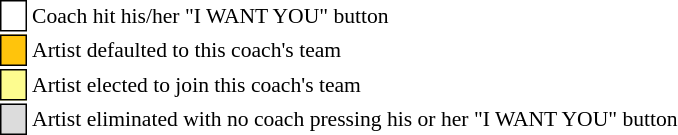<table class="toccolours" style="font-size: 90%; white-space: nowrap;">
<tr>
<td style="background:white; border:1px solid black;"> <strong></strong> </td>
<td>Coach hit his/her "I WANT YOU" button</td>
</tr>
<tr>
<td style="background:#ffc40c; border:1px solid black;">    </td>
<td>Artist defaulted to this coach's team</td>
</tr>
<tr>
<td style="background:#fdfc8f; border:1px solid black;">    </td>
<td style="padding-right: 8px">Artist elected to join this coach's team</td>
</tr>
<tr>
<td style="background:#dcdcdc; border:1px solid black;">    </td>
<td>Artist eliminated with no coach pressing his or her "I WANT YOU" button</td>
</tr>
</table>
